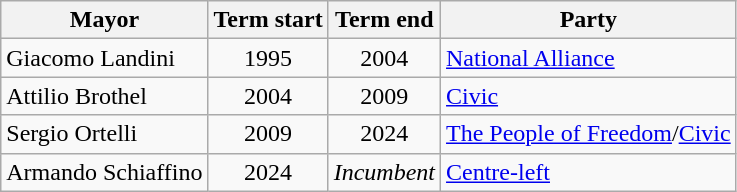<table class="wikitable">
<tr>
<th>Mayor</th>
<th>Term start</th>
<th>Term end</th>
<th>Party</th>
</tr>
<tr>
<td>Giacomo Landini</td>
<td align=center>1995</td>
<td align=center>2004</td>
<td><a href='#'>National Alliance</a></td>
</tr>
<tr>
<td>Attilio Brothel</td>
<td align=center>2004</td>
<td align=center>2009</td>
<td><a href='#'>Civic</a></td>
</tr>
<tr>
<td>Sergio Ortelli</td>
<td align=center>2009</td>
<td align=center>2024</td>
<td><a href='#'>The People of Freedom</a>/<a href='#'>Civic</a></td>
</tr>
<tr>
<td>Armando Schiaffino</td>
<td align=center>2024</td>
<td align=center><em>Incumbent</em></td>
<td><a href='#'>Centre-left</a></td>
</tr>
</table>
